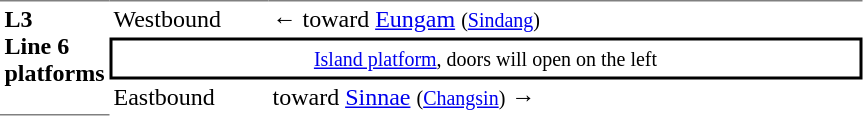<table table border=0 cellspacing=0 cellpadding=3>
<tr>
<td style="border-top:solid 1px gray;border-bottom:solid 1px gray;" width=50 rowspan=10 valign=top><strong>L3<br>Line 6 platforms</strong></td>
<td style="border-bottom:solid 0px gray;border-top:solid 1px gray;" width=100>Westbound</td>
<td style="border-bottom:solid 0px gray;border-top:solid 1px gray;" width=390>←  toward <a href='#'>Eungam</a> <small>(<a href='#'>Sindang</a>)</small></td>
</tr>
<tr>
<td style="border-top:solid 2px black;border-right:solid 2px black;border-left:solid 2px black;border-bottom:solid 2px black;text-align:center;" colspan=2><small><a href='#'>Island platform</a>, doors will open on the left </small></td>
</tr>
<tr>
<td>Eastbound</td>
<td>  toward <a href='#'>Sinnae</a> <small>(<a href='#'>Changsin</a>)</small> →</td>
</tr>
</table>
